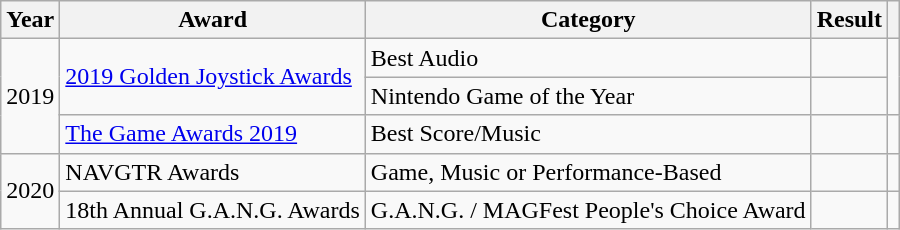<table class="wikitable sortable">
<tr>
<th>Year</th>
<th>Award</th>
<th>Category</th>
<th>Result</th>
<th></th>
</tr>
<tr>
<td style="text-align:center;" rowspan="3">2019</td>
<td rowspan="2"><a href='#'>2019 Golden Joystick Awards</a></td>
<td>Best Audio</td>
<td></td>
<td rowspan="2" style="text-align:center;"></td>
</tr>
<tr>
<td>Nintendo Game of the Year</td>
<td></td>
</tr>
<tr>
<td><a href='#'>The Game Awards 2019</a></td>
<td>Best Score/Music</td>
<td></td>
<td style="text-align:center;"></td>
</tr>
<tr>
<td style="text-align:center;" rowspan="2">2020</td>
<td>NAVGTR Awards</td>
<td>Game, Music or Performance-Based</td>
<td></td>
<td style="text-align:center;"></td>
</tr>
<tr>
<td>18th Annual G.A.N.G. Awards</td>
<td>G.A.N.G. / MAGFest People's Choice Award</td>
<td></td>
<td style="text-align:center;"></td>
</tr>
</table>
